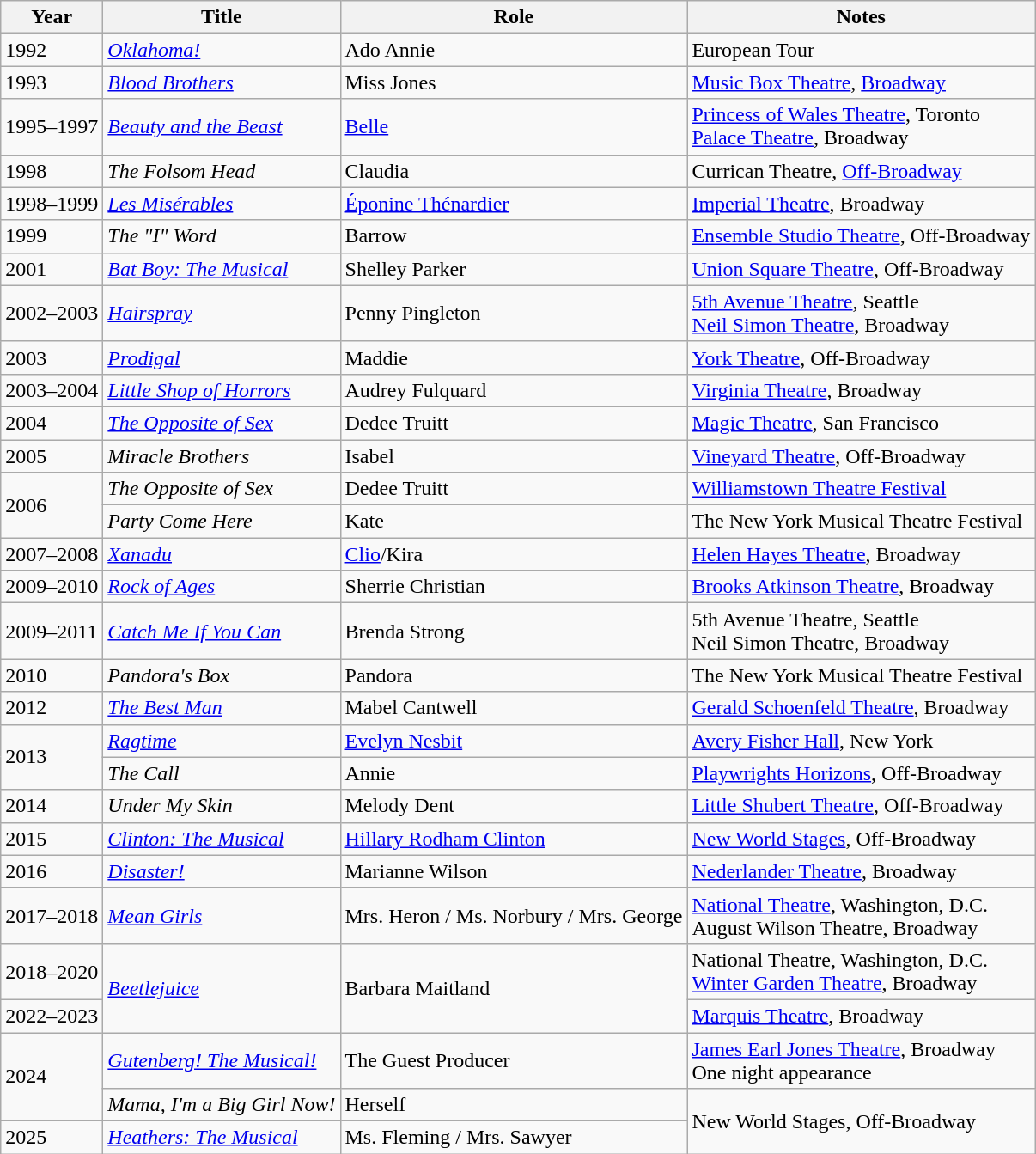<table class="wikitable sortable">
<tr>
<th>Year</th>
<th>Title</th>
<th>Role</th>
<th>Notes</th>
</tr>
<tr>
<td>1992</td>
<td><em><a href='#'>Oklahoma!</a></em></td>
<td>Ado Annie</td>
<td>European Tour</td>
</tr>
<tr>
<td>1993</td>
<td><a href='#'><em>Blood Brothers</em></a></td>
<td>Miss Jones</td>
<td><a href='#'>Music Box Theatre</a>, <a href='#'>Broadway</a></td>
</tr>
<tr>
<td>1995–1997</td>
<td><a href='#'><em>Beauty and the Beast</em></a></td>
<td><a href='#'>Belle</a></td>
<td><a href='#'>Princess of Wales Theatre</a>, Toronto<br><a href='#'>Palace Theatre</a>, Broadway</td>
</tr>
<tr>
<td>1998</td>
<td><em>The Folsom Head</em></td>
<td>Claudia</td>
<td>Currican Theatre, <a href='#'>Off-Broadway</a></td>
</tr>
<tr>
<td>1998–1999</td>
<td><a href='#'><em>Les Misérables</em></a></td>
<td><a href='#'>Éponine Thénardier</a></td>
<td><a href='#'>Imperial Theatre</a>, Broadway</td>
</tr>
<tr>
<td>1999</td>
<td><em>The "I" Word</em></td>
<td>Barrow</td>
<td><a href='#'>Ensemble Studio Theatre</a>, Off-Broadway</td>
</tr>
<tr>
<td>2001</td>
<td><em><a href='#'>Bat Boy: The Musical</a></em></td>
<td>Shelley Parker</td>
<td><a href='#'>Union Square Theatre</a>, Off-Broadway</td>
</tr>
<tr>
<td>2002–2003</td>
<td><a href='#'><em>Hairspray</em></a></td>
<td>Penny Pingleton</td>
<td><a href='#'>5th Avenue Theatre</a>, Seattle<br><a href='#'>Neil Simon Theatre</a>, Broadway</td>
</tr>
<tr>
<td>2003</td>
<td><a href='#'><em>Prodigal</em></a></td>
<td>Maddie</td>
<td><a href='#'>York Theatre</a>, Off-Broadway</td>
</tr>
<tr>
<td>2003–2004</td>
<td><a href='#'><em>Little Shop of Horrors</em></a></td>
<td>Audrey Fulquard</td>
<td><a href='#'>Virginia Theatre</a>, Broadway</td>
</tr>
<tr>
<td>2004</td>
<td><em><a href='#'>The Opposite of Sex</a></em></td>
<td>Dedee Truitt</td>
<td><a href='#'>Magic Theatre</a>, San Francisco</td>
</tr>
<tr>
<td>2005</td>
<td><em>Miracle Brothers</em></td>
<td>Isabel</td>
<td><a href='#'>Vineyard Theatre</a>, Off-Broadway</td>
</tr>
<tr>
<td rowspan="2">2006</td>
<td><em>The Opposite of Sex</em></td>
<td>Dedee Truitt</td>
<td><a href='#'>Williamstown Theatre Festival</a></td>
</tr>
<tr>
<td><em>Party Come Here</em></td>
<td>Kate</td>
<td>The New York Musical Theatre Festival</td>
</tr>
<tr>
<td>2007–2008</td>
<td><a href='#'><em>Xanadu</em></a></td>
<td><a href='#'>Clio</a>/Kira</td>
<td><a href='#'>Helen Hayes Theatre</a>, Broadway</td>
</tr>
<tr>
<td>2009–2010</td>
<td><a href='#'><em>Rock of Ages</em></a></td>
<td>Sherrie Christian</td>
<td><a href='#'>Brooks Atkinson Theatre</a>, Broadway</td>
</tr>
<tr>
<td>2009–2011</td>
<td><a href='#'><em>Catch Me If You Can</em></a></td>
<td>Brenda Strong</td>
<td>5th Avenue Theatre, Seattle<br>Neil Simon Theatre, Broadway</td>
</tr>
<tr>
<td>2010</td>
<td><em>Pandora's Box</em></td>
<td>Pandora</td>
<td>The New York Musical Theatre Festival</td>
</tr>
<tr>
<td>2012</td>
<td><a href='#'><em>The Best Man</em></a></td>
<td>Mabel Cantwell</td>
<td><a href='#'>Gerald Schoenfeld Theatre</a>, Broadway</td>
</tr>
<tr>
<td rowspan="2">2013</td>
<td><a href='#'><em>Ragtime</em></a></td>
<td><a href='#'>Evelyn Nesbit</a></td>
<td><a href='#'>Avery Fisher Hall</a>, New York</td>
</tr>
<tr>
<td><em>The Call</em></td>
<td>Annie</td>
<td><a href='#'>Playwrights Horizons</a>, Off-Broadway</td>
</tr>
<tr>
<td>2014</td>
<td><em>Under My Skin</em></td>
<td>Melody Dent</td>
<td><a href='#'>Little Shubert Theatre</a>, Off-Broadway</td>
</tr>
<tr>
<td>2015</td>
<td><em><a href='#'>Clinton: The Musical</a></em></td>
<td><a href='#'>Hillary Rodham Clinton</a></td>
<td><a href='#'>New World Stages</a>, Off-Broadway</td>
</tr>
<tr>
<td>2016</td>
<td><a href='#'><em>Disaster!</em></a></td>
<td>Marianne Wilson</td>
<td><a href='#'>Nederlander Theatre</a>, Broadway</td>
</tr>
<tr>
<td>2017–2018</td>
<td><a href='#'><em>Mean Girls</em></a></td>
<td>Mrs. Heron / Ms. Norbury / Mrs. George</td>
<td><a href='#'>National Theatre</a>, Washington, D.C.<br>August Wilson Theatre, Broadway</td>
</tr>
<tr>
<td>2018–2020</td>
<td rowspan="2"><em><a href='#'>Beetlejuice</a></em></td>
<td rowspan="2">Barbara Maitland</td>
<td>National Theatre, Washington, D.C.<br><a href='#'>Winter Garden Theatre</a>, Broadway</td>
</tr>
<tr>
<td>2022–2023</td>
<td><a href='#'>Marquis Theatre</a>, Broadway</td>
</tr>
<tr>
<td rowspan="2">2024</td>
<td><a href='#'><em>Gutenberg! The Musical!</em></a></td>
<td>The Guest Producer</td>
<td><a href='#'>James Earl Jones Theatre</a>, Broadway<br>One night appearance</td>
</tr>
<tr>
<td><em>Mama, I'm a Big Girl Now!</em></td>
<td>Herself</td>
<td rowspan=2>New World Stages, Off-Broadway</td>
</tr>
<tr>
<td>2025</td>
<td><em><a href='#'>Heathers: The Musical</a></em></td>
<td>Ms. Fleming / Mrs. Sawyer</td>
</tr>
</table>
